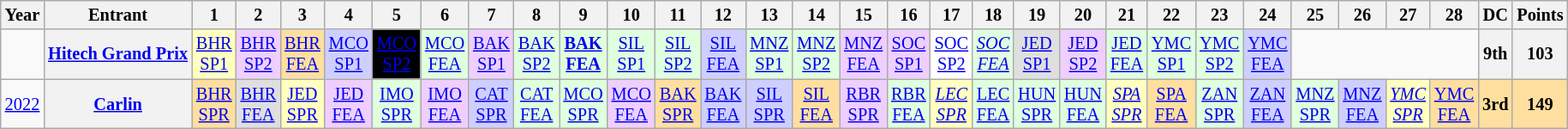<table class="wikitable" style="text-align:center; font-size:85%">
<tr>
<th>Year</th>
<th>Entrant</th>
<th>1</th>
<th>2</th>
<th>3</th>
<th>4</th>
<th>5</th>
<th>6</th>
<th>7</th>
<th>8</th>
<th>9</th>
<th>10</th>
<th>11</th>
<th>12</th>
<th>13</th>
<th>14</th>
<th>15</th>
<th>16</th>
<th>17</th>
<th>18</th>
<th>19</th>
<th>20</th>
<th>21</th>
<th>22</th>
<th>23</th>
<th>24</th>
<th>25</th>
<th>26</th>
<th>27</th>
<th>28</th>
<th>DC</th>
<th>Points</th>
</tr>
<tr>
<td></td>
<th nowrap><a href='#'>Hitech Grand Prix</a></th>
<td style="background:#FFFFBF"><a href='#'>BHR<br>SP1</a><br></td>
<td style="background:#EFCFFF"><a href='#'>BHR<br>SP2</a><br></td>
<td style="background:#FFDF9F"><a href='#'>BHR<br>FEA</a><br></td>
<td style="background:#CFCFFF"><a href='#'>MCO<br>SP1</a><br></td>
<td style="background:#000; color:white;"><a href='#'><span>MCO<br>SP2</span></a><br></td>
<td style="background:#DFFFDF"><a href='#'>MCO<br>FEA</a><br></td>
<td style="background:#EFCFFF"><a href='#'>BAK<br>SP1</a><br></td>
<td style="background:#DFFFDF"><a href='#'>BAK<br>SP2</a><br></td>
<td style="background:#DFFFDF"><strong><a href='#'>BAK<br>FEA</a></strong><br></td>
<td style="background:#DFFFDF"><a href='#'>SIL<br>SP1</a><br></td>
<td style="background:#DFFFDF"><a href='#'>SIL<br>SP2</a><br></td>
<td style="background:#CFCFFF"><a href='#'>SIL<br>FEA</a><br></td>
<td style="background:#DFFFDF"><a href='#'>MNZ<br>SP1</a><br></td>
<td style="background:#DFFFDF"><a href='#'>MNZ<br>SP2</a><br></td>
<td style="background:#EFCFFF"><a href='#'>MNZ<br>FEA</a><br></td>
<td style="background:#EFCFFF"><a href='#'>SOC<br>SP1</a><br></td>
<td style="background:#FFFFFF"><a href='#'>SOC<br>SP2</a><br></td>
<td style="background:#DFFFDF"><em><a href='#'>SOC<br>FEA</a></em><br></td>
<td style="background:#DFDFDF"><a href='#'>JED<br>SP1</a><br></td>
<td style="background:#EFCFFF"><a href='#'>JED<br>SP2</a><br></td>
<td style="background:#DFFFDF"><a href='#'>JED<br>FEA</a><br></td>
<td style="background:#DFFFDF"><a href='#'>YMC<br>SP1</a><br></td>
<td style="background:#DFFFDF"><a href='#'>YMC<br>SP2</a><br></td>
<td style="background:#CFCFFF"><a href='#'>YMC<br>FEA</a><br></td>
<td colspan=4></td>
<th>9th</th>
<th>103</th>
</tr>
<tr>
<td><a href='#'>2022</a></td>
<th nowrap><a href='#'>Carlin</a></th>
<td style="background:#FFDF9F;"><a href='#'>BHR<br>SPR</a><br></td>
<td style="background:#DFDFDF;"><a href='#'>BHR<br>FEA</a><br></td>
<td style="background:#FFFFBF;"><a href='#'>JED<br>SPR</a><br></td>
<td style="background:#EFCFFF;"><a href='#'>JED<br>FEA</a><br></td>
<td style="background:#DFFFDF;"><a href='#'>IMO<br>SPR</a><br></td>
<td style="background:#EFCFFF;"><a href='#'>IMO<br>FEA</a><br></td>
<td style="background:#CFCFFF;"><a href='#'>CAT<br>SPR</a><br></td>
<td style="background:#DFFFDF;"><a href='#'>CAT<br>FEA</a><br></td>
<td style="background:#DFFFDF;"><a href='#'>MCO<br>SPR</a><br></td>
<td style="background:#EFCFFF;"><a href='#'>MCO<br>FEA</a><br></td>
<td style="background:#FFDF9F;"><a href='#'>BAK<br>SPR</a><br></td>
<td style="background:#CFCFFF;"><a href='#'>BAK<br>FEA</a><br></td>
<td style="background:#CFCFFF;"><a href='#'>SIL<br>SPR</a><br></td>
<td style="background:#FFDF9F;"><a href='#'>SIL<br>FEA</a><br></td>
<td style="background:#EFCFFF;"><a href='#'>RBR<br>SPR</a><br></td>
<td style="background:#DFFFDF;"><a href='#'>RBR<br>FEA</a><br></td>
<td style="background:#FFFFBF;"><em><a href='#'>LEC<br>SPR</a></em><br></td>
<td style="background:#DFFFDF;"><a href='#'>LEC<br>FEA</a><br></td>
<td style="background:#DFFFDF;"><a href='#'>HUN<br>SPR</a><br></td>
<td style="background:#DFFFDF;"><a href='#'>HUN<br>FEA</a><br></td>
<td style="background:#FFFFBF;"><em><a href='#'>SPA<br>SPR</a></em><br></td>
<td style="background:#FFDF9F;"><a href='#'>SPA<br>FEA</a><br></td>
<td style="background:#DFFFDF"><a href='#'>ZAN<br>SPR</a><br></td>
<td style="background:#CFCFFF"><a href='#'>ZAN<br>FEA</a><br></td>
<td style="background:#DFFFDF;"><a href='#'>MNZ<br>SPR</a><br></td>
<td style="background:#CFCFFF;"><a href='#'>MNZ<br>FEA</a><br></td>
<td style="background:#FFFFBF;"><em><a href='#'>YMC<br>SPR</a></em><br></td>
<td style="background:#FFDF9F;"><a href='#'>YMC<br>FEA</a> <br></td>
<th style="background:#FFDF9F;">3rd</th>
<th style="background:#FFDF9F;">149</th>
</tr>
</table>
